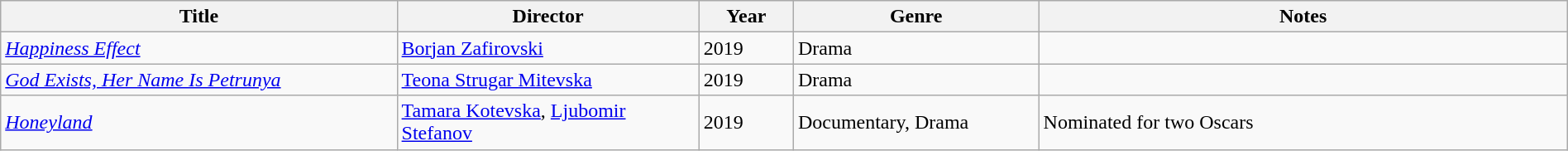<table class="wikitable" width= "100%">
<tr>
<th width=21%>Title</th>
<th width=16%>Director</th>
<th width=5%>Year</th>
<th width=13%>Genre</th>
<th width=28%>Notes</th>
</tr>
<tr>
<td><em><a href='#'>Happiness Effect</a></em></td>
<td><a href='#'>Borjan Zafirovski</a></td>
<td>2019</td>
<td>Drama</td>
<td></td>
</tr>
<tr>
<td><em><a href='#'>God Exists, Her Name Is Petrunya</a></em></td>
<td><a href='#'>Teona Strugar Mitevska</a></td>
<td>2019</td>
<td>Drama</td>
<td></td>
</tr>
<tr>
<td><em><a href='#'>Honeyland</a></em></td>
<td><a href='#'>Tamara Kotevska</a>, <a href='#'>Ljubomir Stefanov</a></td>
<td>2019</td>
<td>Documentary, Drama</td>
<td>Nominated for two Oscars</td>
</tr>
</table>
